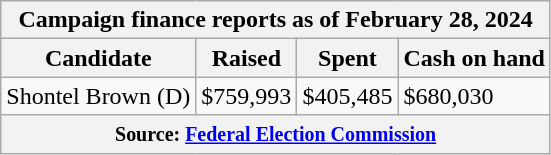<table class="wikitable sortable">
<tr>
<th colspan=4>Campaign finance reports as of February 28, 2024</th>
</tr>
<tr style="text-align:center;">
<th>Candidate</th>
<th>Raised</th>
<th>Spent</th>
<th>Cash on hand</th>
</tr>
<tr>
<td>Shontel Brown (D)</td>
<td>$759,993</td>
<td>$405,485</td>
<td>$680,030</td>
</tr>
<tr>
<th colspan="4"><small>Source: <a href='#'>Federal Election Commission</a></small></th>
</tr>
</table>
